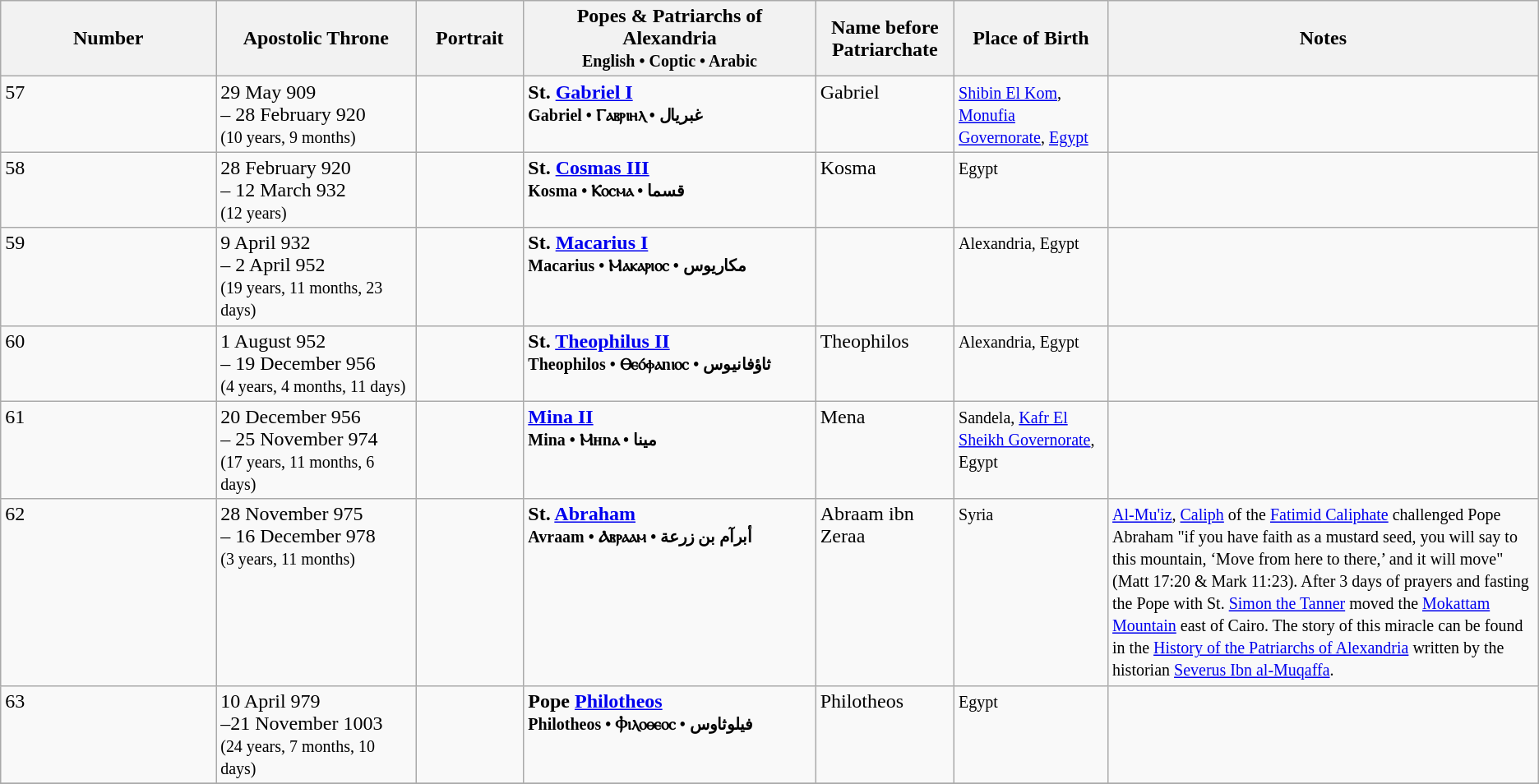<table class="wikitable">
<tr>
<th>Number</th>
<th style="width:13%;">Apostolic Throne</th>
<th style="width:7%;">Portrait</th>
<th style="width:19%;">Popes & Patriarchs of Alexandria<br><small>English • Coptic • Arabic</small></th>
<th style="width:9%;">Name before Patriarchate</th>
<th style="width:10%;">Place of Birth</th>
<th style="width:28%;">Notes</th>
</tr>
<tr valign="top">
<td>57</td>
<td>29 May 909<br>– 28 February 920<br><small>(10 years, 9 months)</small></td>
<td></td>
<td><strong>St. <a href='#'>Gabriel I</a></strong><br><small><strong>Gabriel • Ⲅⲁⲃⲣⲓⲏⲗ • غبريال</strong></small></td>
<td>Gabriel</td>
<td><small><a href='#'>Shibin El Kom</a>, <a href='#'>Monufia Governorate</a>, <a href='#'>Egypt</a></small></td>
<td><small></small></td>
</tr>
<tr valign="top">
<td>58</td>
<td>28 February 920<br>– 12 March 932<br><small>(12 years)</small></td>
<td></td>
<td><strong>St. <a href='#'>Cosmas III</a></strong><br><small><strong>Kosma • Ⲕⲟⲥⲙⲁ • قسما</strong></small></td>
<td>Kosma</td>
<td><small>Egypt</small></td>
<td><small> </small></td>
</tr>
<tr valign="top">
<td>59</td>
<td>9 April 932<br>– 2 April 952<br><small>(19 years, 11 months, 23 days)</small></td>
<td></td>
<td><strong>St. <a href='#'>Macarius I</a></strong><br><small><strong>Macarius • Ⲙⲁⲕⲁⲣⲓⲟⲥ • مكاريوس</strong></small></td>
<td></td>
<td><small>Alexandria, Egypt</small></td>
<td><small></small></td>
</tr>
<tr valign="top">
<td>60</td>
<td>1 August 952<br>– 19 December 956<br><small>(4 years, 4 months, 11 days)</small></td>
<td></td>
<td><strong>St. <a href='#'>Theophilus II</a></strong><br><small><strong>Theophilos • Ⲑⲉⲟ́ⲫⲁnⲓⲟⲥ • ثاؤفانيوس</strong></small></td>
<td>Theophilos</td>
<td><small>Alexandria, Egypt</small></td>
<td><small></small></td>
</tr>
<tr valign="top">
<td>61</td>
<td>20 December 956<br>– 25 November 974<br><small>(17 years, 11 months, 6 days)</small></td>
<td></td>
<td><strong><a href='#'>Mina II</a></strong><br><small><strong>Mina • Ⲙнnⲁ • مينا</strong><br></small></td>
<td>Mena</td>
<td><small>Sandela, <a href='#'>Kafr El Sheikh Governorate</a>, Egypt</small></td>
<td><small></small></td>
</tr>
<tr valign="top">
<td>62</td>
<td>28 November 975<br>– 16 December 978<br><small>(3 years, 11 months)</small></td>
<td></td>
<td><strong>St. <a href='#'>Abraham</a></strong><br><small><strong>Avraam • Ⲁⲃⲣⲁⲁⲙ • أبرآم بن زرعة</strong></small></td>
<td>Abraam ibn Zeraa</td>
<td><small>Syria</small></td>
<td><small> <a href='#'>Al-Mu'iz</a>, <a href='#'>Caliph</a> of the <a href='#'>Fatimid Caliphate</a> challenged Pope Abraham "if you have faith as a mustard seed, you will say to this mountain, ‘Move from here to there,’ and it will move" (Matt 17:20 & Mark 11:23). After 3 days of prayers and fasting the Pope with St. <a href='#'>Simon the Tanner</a> moved the <a href='#'>Mokattam Mountain</a> east of Cairo. The story of this miracle can be found in the <a href='#'>History of the Patriarchs of Alexandria</a> written by the historian <a href='#'>Severus Ibn al-Muqaffa</a>.</small></td>
</tr>
<tr valign="top">
<td>63</td>
<td>10 April 979<br>–21 November 1003<br><small>(24 years, 7 months, 10 days)</small></td>
<td></td>
<td><strong>Pope <a href='#'>Philotheos</a></strong><br><small><strong>Philotheos • Ⲫⲓⲗⲟⲑⲉⲟⲥ • فيلوثاوس</strong></small></td>
<td>Philotheos</td>
<td><small>Egypt</small></td>
<td><small></small></td>
</tr>
<tr valign="top">
</tr>
</table>
